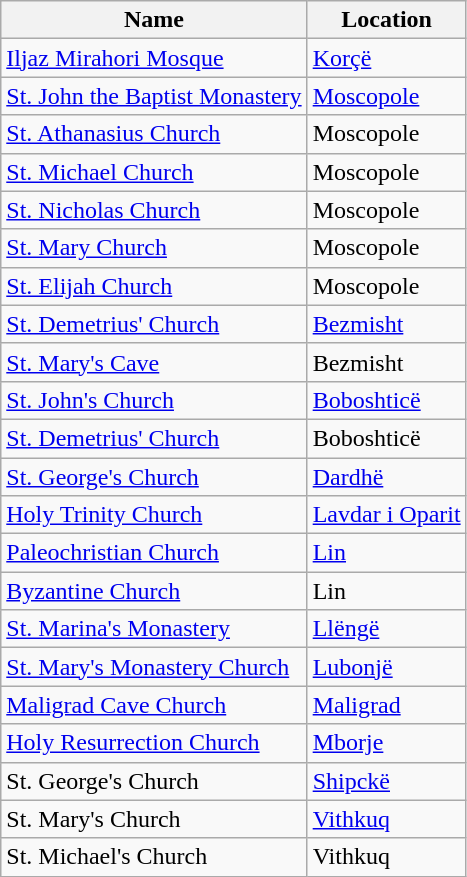<table class="wikitable">
<tr>
<th>Name</th>
<th>Location</th>
</tr>
<tr>
<td><a href='#'>Iljaz Mirahori Mosque</a></td>
<td><a href='#'>Korçë</a></td>
</tr>
<tr>
<td><a href='#'>St. John the Baptist Monastery</a></td>
<td><a href='#'>Moscopole</a></td>
</tr>
<tr>
<td><a href='#'>St. Athanasius Church</a></td>
<td>Moscopole</td>
</tr>
<tr>
<td><a href='#'>St. Michael Church</a></td>
<td>Moscopole</td>
</tr>
<tr>
<td><a href='#'>St. Nicholas Church</a></td>
<td>Moscopole</td>
</tr>
<tr>
<td><a href='#'>St. Mary Church</a></td>
<td>Moscopole</td>
</tr>
<tr>
<td><a href='#'>St. Elijah Church</a></td>
<td>Moscopole</td>
</tr>
<tr>
<td><a href='#'>St. Demetrius' Church</a></td>
<td><a href='#'>Bezmisht</a></td>
</tr>
<tr>
<td><a href='#'>St. Mary's Cave</a></td>
<td>Bezmisht</td>
</tr>
<tr>
<td><a href='#'>St. John's Church</a></td>
<td><a href='#'>Boboshticë</a></td>
</tr>
<tr>
<td><a href='#'>St. Demetrius' Church</a></td>
<td>Boboshticë</td>
</tr>
<tr>
<td><a href='#'>St. George's Church</a></td>
<td><a href='#'>Dardhë</a></td>
</tr>
<tr>
<td><a href='#'>Holy Trinity Church</a></td>
<td><a href='#'>Lavdar i Oparit</a></td>
</tr>
<tr>
<td><a href='#'>Paleochristian Church</a></td>
<td><a href='#'>Lin</a></td>
</tr>
<tr>
<td><a href='#'>Byzantine Church</a></td>
<td>Lin</td>
</tr>
<tr>
<td><a href='#'>St. Marina's Monastery</a></td>
<td><a href='#'>Llëngë</a></td>
</tr>
<tr>
<td><a href='#'>St. Mary's Monastery Church</a></td>
<td><a href='#'>Lubonjë</a></td>
</tr>
<tr>
<td><a href='#'>Maligrad Cave Church</a></td>
<td><a href='#'>Maligrad</a></td>
</tr>
<tr>
<td><a href='#'>Holy Resurrection Church</a></td>
<td><a href='#'>Mborje</a></td>
</tr>
<tr>
<td>St. George's Church</td>
<td><a href='#'>Shipckë</a></td>
</tr>
<tr>
<td>St. Mary's Church</td>
<td><a href='#'>Vithkuq</a></td>
</tr>
<tr>
<td>St. Michael's Church</td>
<td>Vithkuq</td>
</tr>
</table>
